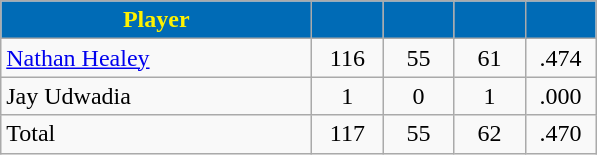<table class="wikitable" style="text-align:center">
<tr>
<th style="background:#006bb6; color:#fff200" width="200px">Player</th>
<th style="background:#006bb6; color:#fff200" width="40px"></th>
<th style="background:#006bb6; color:#fff200" width="40px"></th>
<th style="background:#006bb6; color:#fff200" width="40px"></th>
<th style="background:#006bb6; color:#fff200" width="40px"></th>
</tr>
<tr>
<td style="text-align:left"><a href='#'>Nathan Healey</a></td>
<td>116</td>
<td>55</td>
<td>61</td>
<td>.474</td>
</tr>
<tr>
<td style="text-align:left">Jay Udwadia</td>
<td>1</td>
<td>0</td>
<td>1</td>
<td>.000</td>
</tr>
<tr>
<td style="text-align:left">Total</td>
<td>117</td>
<td>55</td>
<td>62</td>
<td>.470</td>
</tr>
</table>
